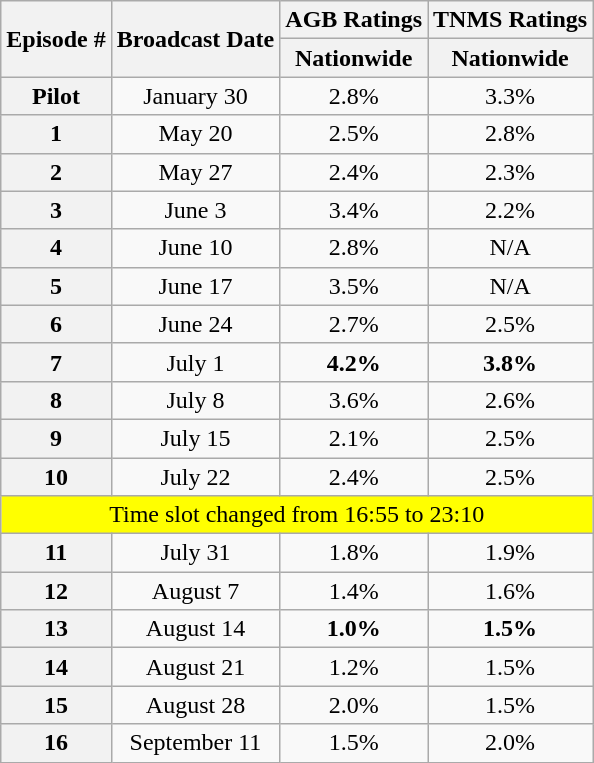<table class=wikitable style=text-align:center>
<tr>
<th rowspan=2>Episode #</th>
<th rowspan=2>Broadcast Date</th>
<th colspan=1>AGB Ratings </th>
<th colspan=1>TNMS Ratings </th>
</tr>
<tr>
<th>Nationwide</th>
<th>Nationwide</th>
</tr>
<tr>
<th>Pilot</th>
<td>January 30</td>
<td>2.8%</td>
<td>3.3%</td>
</tr>
<tr>
<th>1</th>
<td>May 20</td>
<td>2.5%</td>
<td>2.8%</td>
</tr>
<tr>
<th>2</th>
<td>May 27</td>
<td>2.4%</td>
<td>2.3%</td>
</tr>
<tr>
<th>3</th>
<td>June 3</td>
<td>3.4%</td>
<td>2.2%</td>
</tr>
<tr>
<th>4</th>
<td>June 10</td>
<td>2.8%</td>
<td>N/A</td>
</tr>
<tr>
<th>5</th>
<td>June 17</td>
<td>3.5%</td>
<td>N/A</td>
</tr>
<tr>
<th>6</th>
<td>June 24</td>
<td>2.7%</td>
<td>2.5%</td>
</tr>
<tr>
<th>7</th>
<td>July 1</td>
<td><span><strong>4.2%</strong></span></td>
<td><span><strong>3.8%</strong></span></td>
</tr>
<tr>
<th>8</th>
<td>July 8</td>
<td>3.6%</td>
<td>2.6%</td>
</tr>
<tr>
<th>9</th>
<td>July 15</td>
<td>2.1%</td>
<td>2.5%</td>
</tr>
<tr>
<th>10</th>
<td>July 22</td>
<td>2.4%</td>
<td>2.5%</td>
</tr>
<tr>
<td colspan="6" style="background:yellow;text-align:center;"><span> Time slot changed from 16:55 to 23:10 </span></td>
</tr>
<tr>
<th>11</th>
<td>July 31</td>
<td>1.8%</td>
<td>1.9%</td>
</tr>
<tr>
<th>12</th>
<td>August 7</td>
<td>1.4%</td>
<td>1.6%</td>
</tr>
<tr>
<th>13</th>
<td>August 14</td>
<td><span><strong>1.0%</strong></span></td>
<td><span><strong>1.5%</strong></span></td>
</tr>
<tr>
<th>14</th>
<td>August 21</td>
<td>1.2%</td>
<td>1.5%</td>
</tr>
<tr>
<th>15</th>
<td>August 28</td>
<td>2.0%</td>
<td>1.5%</td>
</tr>
<tr>
<th>16</th>
<td>September 11</td>
<td>1.5%</td>
<td>2.0%</td>
</tr>
</table>
